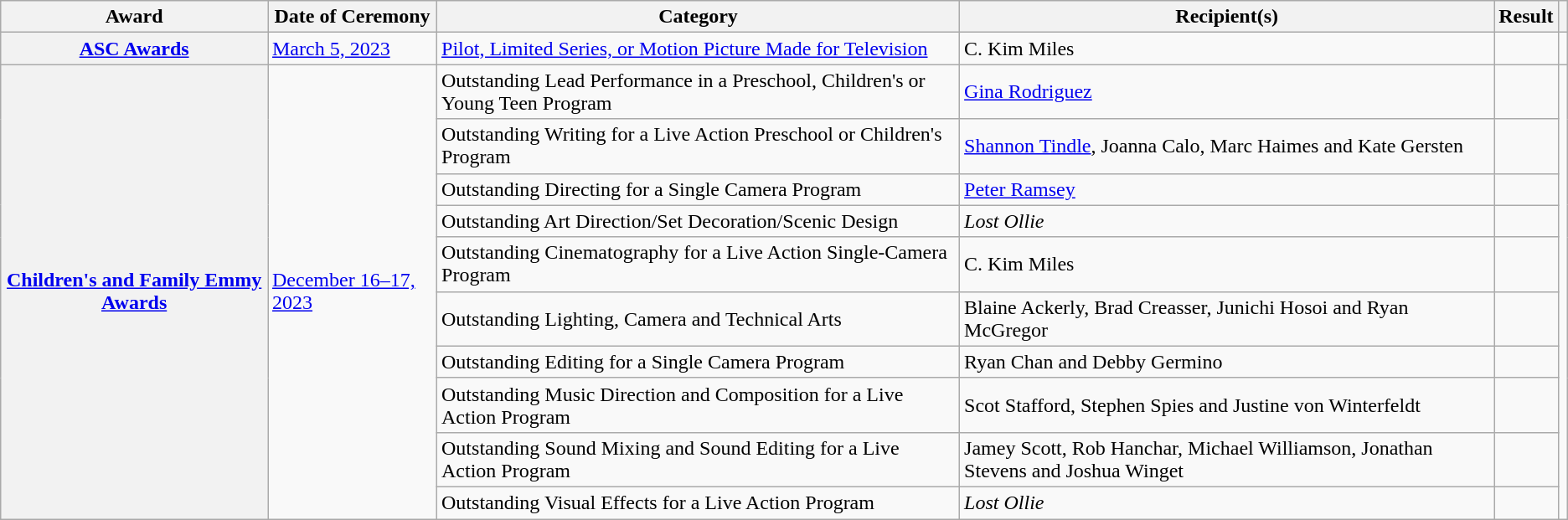<table class="wikitable plainrowheaders sortable">
<tr>
<th scope="col">Award</th>
<th scope="col">Date of Ceremony</th>
<th scope="col" class="unsortable">Category</th>
<th scope="col" class="unsortable">Recipient(s)</th>
<th scope="col">Result</th>
<th scope="col" class="unsortable"></th>
</tr>
<tr>
<th scope="row"><a href='#'>ASC Awards</a></th>
<td><a href='#'>March 5, 2023</a></td>
<td><a href='#'>Pilot, Limited Series, or Motion Picture Made for Television</a></td>
<td>C. Kim Miles </td>
<td></td>
<td align="center"></td>
</tr>
<tr>
<th scope="row" rowspan="10"><a href='#'>Children's and Family Emmy Awards</a></th>
<td rowspan="10"><a href='#'>December 16–17, 2023</a></td>
<td>Outstanding Lead Performance in a Preschool, Children's or Young Teen Program</td>
<td><a href='#'>Gina Rodriguez</a></td>
<td></td>
<td align="center" rowspan="10"></td>
</tr>
<tr>
<td>Outstanding Writing for a Live Action Preschool or Children's Program</td>
<td><a href='#'>Shannon Tindle</a>, Joanna Calo, Marc Haimes and Kate Gersten</td>
<td></td>
</tr>
<tr>
<td>Outstanding Directing for a Single Camera Program</td>
<td><a href='#'>Peter Ramsey</a></td>
<td></td>
</tr>
<tr>
<td>Outstanding Art Direction/Set Decoration/Scenic Design</td>
<td><em>Lost Ollie</em></td>
<td></td>
</tr>
<tr>
<td>Outstanding Cinematography for a Live Action Single-Camera Program</td>
<td>C. Kim Miles</td>
<td></td>
</tr>
<tr>
<td>Outstanding Lighting, Camera and Technical Arts</td>
<td>Blaine Ackerly, Brad Creasser, Junichi Hosoi and Ryan McGregor</td>
<td></td>
</tr>
<tr>
<td>Outstanding Editing for a Single Camera Program</td>
<td>Ryan Chan and Debby Germino</td>
<td></td>
</tr>
<tr>
<td>Outstanding Music Direction and Composition for a Live Action Program</td>
<td>Scot Stafford, Stephen Spies and Justine von Winterfeldt</td>
<td></td>
</tr>
<tr>
<td>Outstanding Sound Mixing and Sound Editing for a Live Action Program</td>
<td>Jamey Scott, Rob Hanchar, Michael Williamson, Jonathan Stevens and Joshua Winget</td>
<td></td>
</tr>
<tr>
<td>Outstanding Visual Effects for a Live Action Program</td>
<td><em>Lost Ollie</em></td>
<td></td>
</tr>
</table>
